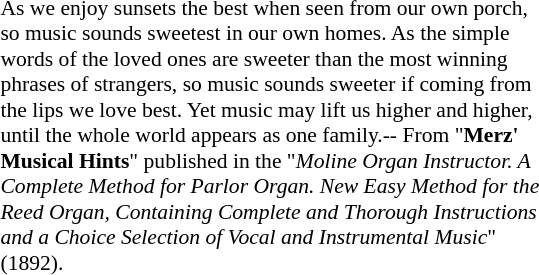<table class="toccolours" style="float: right; margin-left: 0.5em; margin-right: 0.5em; font-size: 90%; background:#white; color:black; width:30em; max-width: 30%;" cellspacing="5">
<tr>
<td style="text-align: left;">As we enjoy sunsets the best when seen from our own porch, so music sounds sweetest in our own homes. As the simple words of the loved ones are sweeter than the most winning phrases of strangers, so music sounds sweeter if coming from the lips we love best. Yet music may lift us higher and higher, until the whole world appears as one family.-- From "<strong>Merz' Musical Hints</strong>" published in the "<em>Moline Organ Instructor. A Complete Method for Parlor Organ. New Easy Method for the Reed Organ, Containing Complete and Thorough Instructions and a Choice Selection of Vocal and Instrumental Music</em>" (1892).</td>
</tr>
</table>
